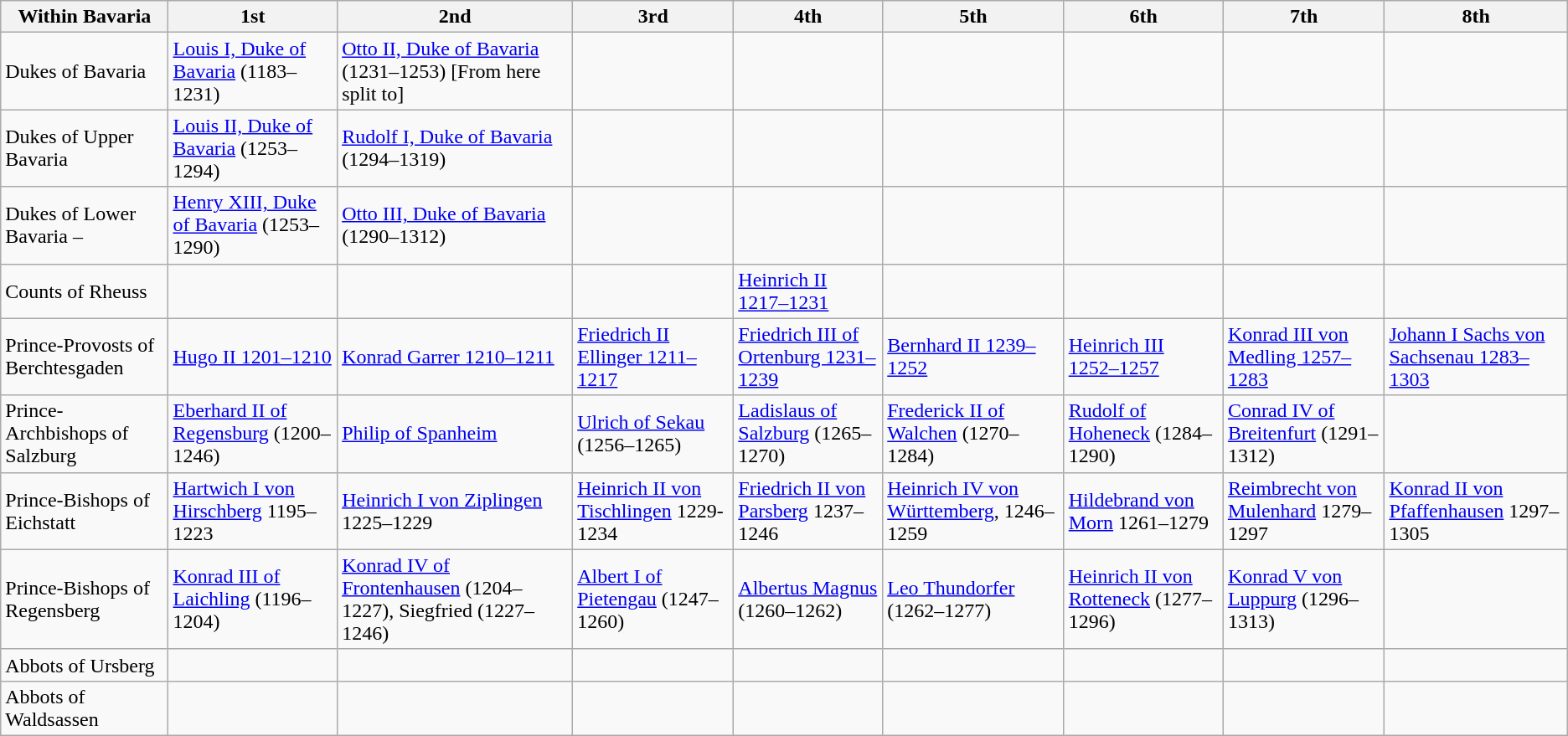<table class="wikitable">
<tr>
<th>Within Bavaria</th>
<th>1st</th>
<th>2nd</th>
<th>3rd</th>
<th>4th</th>
<th>5th</th>
<th>6th</th>
<th>7th</th>
<th>8th</th>
</tr>
<tr>
<td>Dukes of Bavaria</td>
<td><a href='#'>Louis I, Duke of Bavaria</a> (1183–1231)</td>
<td><a href='#'>Otto II, Duke of Bavaria</a> (1231–1253) [From here split to]</td>
<td></td>
<td></td>
<td></td>
<td></td>
<td></td>
<td></td>
</tr>
<tr>
<td>Dukes of Upper Bavaria</td>
<td><a href='#'>Louis II, Duke of Bavaria</a> (1253–1294)</td>
<td><a href='#'>Rudolf I, Duke of Bavaria</a> (1294–1319)</td>
<td></td>
<td></td>
<td></td>
<td></td>
<td></td>
<td></td>
</tr>
<tr>
<td>Dukes of Lower Bavaria –</td>
<td><a href='#'>Henry XIII, Duke of Bavaria</a> (1253–1290)</td>
<td><a href='#'>Otto III, Duke of Bavaria</a> (1290–1312)</td>
<td></td>
<td></td>
<td></td>
<td></td>
<td></td>
<td></td>
</tr>
<tr>
<td>Counts of Rheuss</td>
<td></td>
<td></td>
<td></td>
<td><a href='#'>Heinrich II 1217–1231</a></td>
<td></td>
<td></td>
<td></td>
<td></td>
</tr>
<tr>
<td>Prince-Provosts of Berchtesgaden</td>
<td><a href='#'>Hugo II 1201–1210</a></td>
<td><a href='#'>Konrad Garrer 1210–1211</a></td>
<td><a href='#'>Friedrich II Ellinger 1211–1217</a></td>
<td><a href='#'>Friedrich III of Ortenburg 1231–1239</a></td>
<td><a href='#'>Bernhard II 1239–1252</a></td>
<td><a href='#'>Heinrich III 1252–1257</a></td>
<td><a href='#'>Konrad III von Medling 1257–1283</a></td>
<td><a href='#'>Johann I Sachs von Sachsenau 1283–1303</a></td>
</tr>
<tr>
<td>Prince-Archbishops of Salzburg</td>
<td><a href='#'>Eberhard II of Regensburg</a> (1200–1246)</td>
<td><a href='#'>Philip of Spanheim</a></td>
<td><a href='#'>Ulrich of Sekau</a> (1256–1265)</td>
<td><a href='#'>Ladislaus of Salzburg</a> (1265–1270)</td>
<td><a href='#'>Frederick II of Walchen</a> (1270–1284)</td>
<td><a href='#'>Rudolf of Hoheneck</a> (1284–1290)</td>
<td><a href='#'>Conrad IV of Breitenfurt</a> (1291–1312)</td>
<td></td>
</tr>
<tr>
<td>Prince-Bishops of Eichstatt</td>
<td><a href='#'>Hartwich I von Hirschberg</a> 1195–1223</td>
<td><a href='#'>Heinrich I von Ziplingen</a> 1225–1229</td>
<td><a href='#'>Heinrich II von Tischlingen</a> 1229-1234</td>
<td><a href='#'>Friedrich II von Parsberg</a> 1237–1246</td>
<td><a href='#'>Heinrich IV von Württemberg</a>, 1246–1259</td>
<td><a href='#'>Hildebrand von Morn</a> 1261–1279</td>
<td><a href='#'>Reimbrecht von Mulenhard</a> 1279–1297</td>
<td><a href='#'>Konrad II von Pfaffenhausen</a> 1297–1305</td>
</tr>
<tr>
<td>Prince-Bishops of Regensberg</td>
<td><a href='#'>Konrad III of Laichling</a> (1196–1204)</td>
<td><a href='#'>Konrad IV of Frontenhausen</a> (1204–1227), Siegfried (1227–1246)</td>
<td><a href='#'>Albert I of Pietengau</a> (1247–1260)</td>
<td><a href='#'>Albertus Magnus</a> (1260–1262)</td>
<td><a href='#'>Leo Thundorfer</a> (1262–1277)</td>
<td><a href='#'>Heinrich II von Rotteneck</a> (1277–1296)</td>
<td><a href='#'>Konrad V von Luppurg</a> (1296–1313)</td>
<td></td>
</tr>
<tr>
<td>Abbots of Ursberg</td>
<td></td>
<td></td>
<td></td>
<td></td>
<td></td>
<td></td>
<td></td>
<td></td>
</tr>
<tr>
<td>Abbots of Waldsassen</td>
<td></td>
<td></td>
<td></td>
<td></td>
<td></td>
<td></td>
<td></td>
<td></td>
</tr>
</table>
